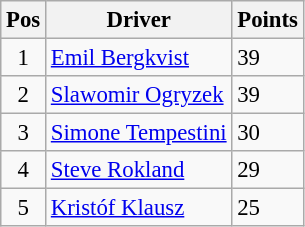<table class="wikitable" style="font-size: 95%;">
<tr>
<th>Pos</th>
<th>Driver</th>
<th>Points</th>
</tr>
<tr>
<td align="center">1</td>
<td> <a href='#'>Emil Bergkvist</a></td>
<td align="left">39</td>
</tr>
<tr>
<td align="center">2</td>
<td> <a href='#'>Slawomir Ogryzek</a></td>
<td align="left">39</td>
</tr>
<tr>
<td align="center">3</td>
<td> <a href='#'>Simone Tempestini</a></td>
<td align="left">30</td>
</tr>
<tr>
<td align="center">4</td>
<td> <a href='#'>Steve Rokland</a></td>
<td align="left">29</td>
</tr>
<tr>
<td align="center">5</td>
<td> <a href='#'>Kristóf Klausz</a></td>
<td align="left">25</td>
</tr>
</table>
